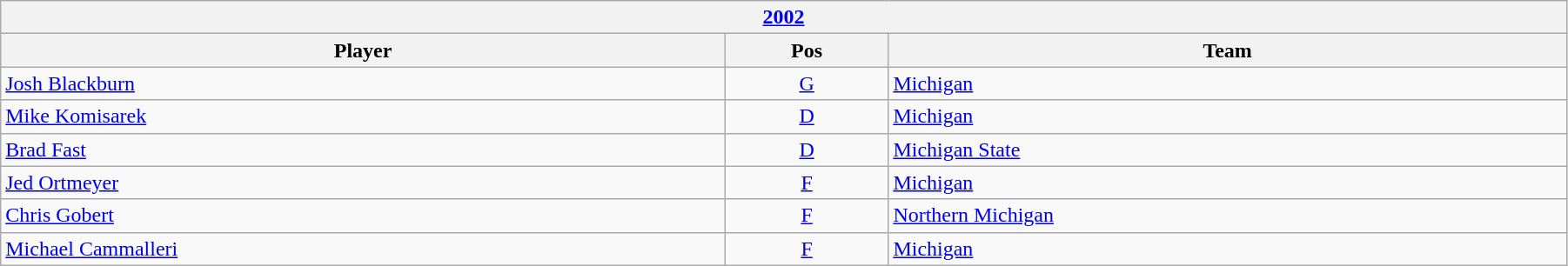<table class="wikitable" width=95%>
<tr>
<th colspan=3><a href='#'>2002</a></th>
</tr>
<tr>
<th>Player</th>
<th>Pos</th>
<th>Team</th>
</tr>
<tr>
<td><a href='#'>Josh Blackburn</a></td>
<td style="text-align:center;"><a href='#'>G</a></td>
<td><a href='#'>Michigan</a></td>
</tr>
<tr>
<td><a href='#'>Mike Komisarek</a></td>
<td style="text-align:center;"><a href='#'>D</a></td>
<td><a href='#'>Michigan</a></td>
</tr>
<tr>
<td><a href='#'>Brad Fast</a></td>
<td style="text-align:center;"><a href='#'>D</a></td>
<td><a href='#'>Michigan State</a></td>
</tr>
<tr>
<td><a href='#'>Jed Ortmeyer</a></td>
<td style="text-align:center;"><a href='#'>F</a></td>
<td><a href='#'>Michigan</a></td>
</tr>
<tr>
<td><a href='#'>Chris Gobert</a></td>
<td style="text-align:center;"><a href='#'>F</a></td>
<td><a href='#'>Northern Michigan</a></td>
</tr>
<tr>
<td><a href='#'>Michael Cammalleri</a></td>
<td style="text-align:center;"><a href='#'>F</a></td>
<td><a href='#'>Michigan</a></td>
</tr>
</table>
